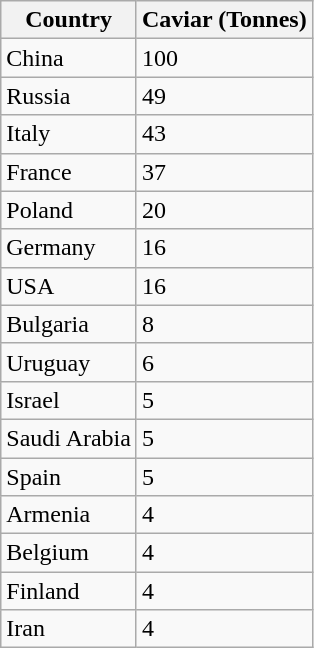<table class="wikitable sortable floatright">
<tr>
<th class="unsortable">Country</th>
<th>Caviar (Tonnes)</th>
</tr>
<tr>
<td>China</td>
<td>100</td>
</tr>
<tr>
<td>Russia</td>
<td>49</td>
</tr>
<tr>
<td>Italy</td>
<td>43</td>
</tr>
<tr>
<td>France</td>
<td>37</td>
</tr>
<tr>
<td>Poland</td>
<td>20</td>
</tr>
<tr>
<td>Germany</td>
<td>16</td>
</tr>
<tr>
<td>USA</td>
<td>16</td>
</tr>
<tr>
<td>Bulgaria</td>
<td>8</td>
</tr>
<tr>
<td>Uruguay</td>
<td>6</td>
</tr>
<tr>
<td>Israel</td>
<td>5</td>
</tr>
<tr>
<td>Saudi Arabia</td>
<td>5</td>
</tr>
<tr>
<td>Spain</td>
<td>5</td>
</tr>
<tr>
<td>Armenia</td>
<td>4</td>
</tr>
<tr>
<td>Belgium</td>
<td>4</td>
</tr>
<tr>
<td>Finland</td>
<td>4</td>
</tr>
<tr>
<td>Iran</td>
<td>4</td>
</tr>
</table>
